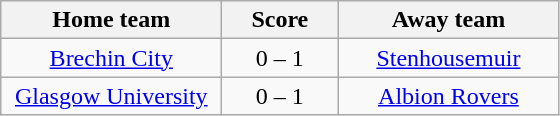<table class="wikitable" style="text-align: center">
<tr>
<th width=140>Home team</th>
<th width=70>Score</th>
<th width=140>Away team</th>
</tr>
<tr>
<td><a href='#'>Brechin City</a></td>
<td>0 – 1</td>
<td><a href='#'>Stenhousemuir</a></td>
</tr>
<tr>
<td><a href='#'>Glasgow University</a></td>
<td>0 – 1</td>
<td><a href='#'>Albion Rovers</a></td>
</tr>
</table>
